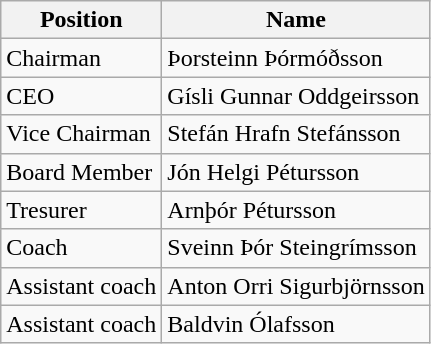<table class="wikitable sortable">
<tr>
<th>Position</th>
<th>Name</th>
</tr>
<tr>
<td>Chairman</td>
<td>Þorsteinn Þórmóðsson</td>
</tr>
<tr>
<td>CEO</td>
<td>Gísli Gunnar Oddgeirsson</td>
</tr>
<tr>
<td>Vice Chairman</td>
<td>Stefán Hrafn Stefánsson</td>
</tr>
<tr>
<td>Board Member</td>
<td>Jón Helgi Pétursson</td>
</tr>
<tr>
<td>Tresurer</td>
<td>Arnþór Pétursson</td>
</tr>
<tr>
<td>Coach</td>
<td>Sveinn Þór Steingrímsson</td>
</tr>
<tr>
<td>Assistant coach</td>
<td>Anton Orri Sigurbjörnsson</td>
</tr>
<tr>
<td>Assistant coach</td>
<td>Baldvin Ólafsson</td>
</tr>
</table>
